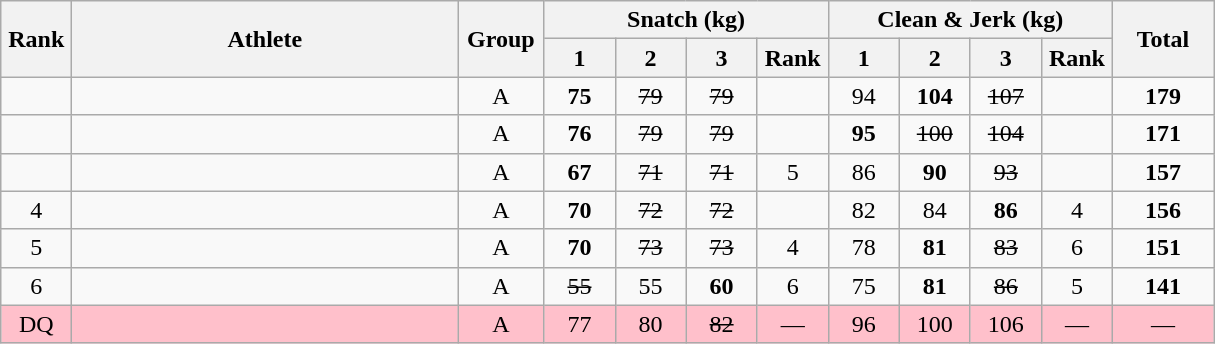<table class = "wikitable" style="text-align:center;">
<tr>
<th rowspan=2 width=40>Rank</th>
<th rowspan=2 width=250>Athlete</th>
<th rowspan=2 width=50>Group</th>
<th colspan=4>Snatch (kg)</th>
<th colspan=4>Clean & Jerk (kg)</th>
<th rowspan=2 width=60>Total</th>
</tr>
<tr>
<th width=40>1</th>
<th width=40>2</th>
<th width=40>3</th>
<th width=40>Rank</th>
<th width=40>1</th>
<th width=40>2</th>
<th width=40>3</th>
<th width=40>Rank</th>
</tr>
<tr>
<td></td>
<td align=left></td>
<td>A</td>
<td><strong>75</strong></td>
<td><s>79</s></td>
<td><s>79</s></td>
<td></td>
<td>94</td>
<td><strong>104</strong></td>
<td><s>107</s></td>
<td></td>
<td><strong>179</strong></td>
</tr>
<tr>
<td></td>
<td align=left></td>
<td>A</td>
<td><strong>76</strong></td>
<td><s>79</s></td>
<td><s>79</s></td>
<td></td>
<td><strong>95</strong></td>
<td><s>100</s></td>
<td><s>104</s></td>
<td></td>
<td><strong>171</strong></td>
</tr>
<tr>
<td></td>
<td align=left></td>
<td>A</td>
<td><strong>67</strong></td>
<td><s>71</s></td>
<td><s>71</s></td>
<td>5</td>
<td>86</td>
<td><strong>90</strong></td>
<td><s>93</s></td>
<td></td>
<td><strong>157</strong></td>
</tr>
<tr>
<td>4</td>
<td align=left></td>
<td>A</td>
<td><strong>70</strong></td>
<td><s>72</s></td>
<td><s>72</s></td>
<td></td>
<td>82</td>
<td>84</td>
<td><strong>86</strong></td>
<td>4</td>
<td><strong>156</strong></td>
</tr>
<tr>
<td>5</td>
<td align=left></td>
<td>A</td>
<td><strong>70</strong></td>
<td><s>73</s></td>
<td><s>73</s></td>
<td>4</td>
<td>78</td>
<td><strong>81</strong></td>
<td><s>83</s></td>
<td>6</td>
<td><strong>151</strong></td>
</tr>
<tr>
<td>6</td>
<td align=left></td>
<td>A</td>
<td><s>55</s></td>
<td>55</td>
<td><strong>60</strong></td>
<td>6</td>
<td>75</td>
<td><strong>81</strong></td>
<td><s>86</s></td>
<td>5</td>
<td><strong>141</strong></td>
</tr>
<tr bgcolor=pink>
<td>DQ</td>
<td align=left></td>
<td>A</td>
<td>77</td>
<td>80</td>
<td><s>82</s></td>
<td>—</td>
<td>96</td>
<td>100</td>
<td>106</td>
<td>—</td>
<td>—</td>
</tr>
</table>
